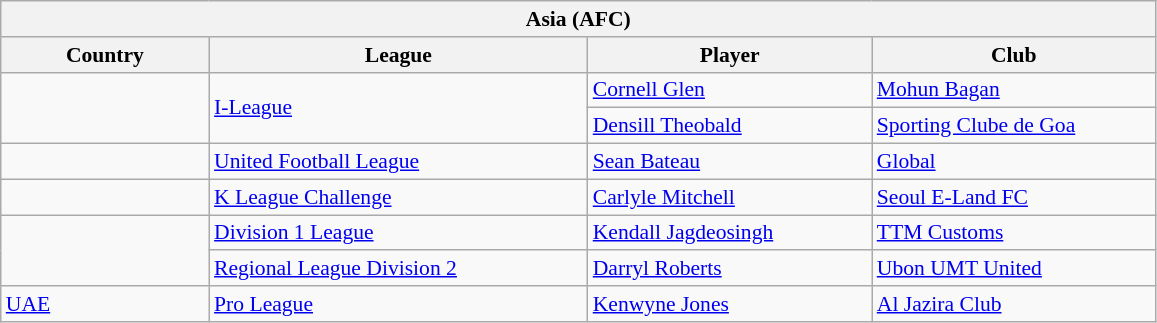<table class="collapsible wikitable collapsed"  style="width:61%; font-size:90%;">
<tr>
<th colspan="4">Asia (AFC)</th>
</tr>
<tr>
<th style="width:11%;">Country</th>
<th style="width:20%;">League</th>
<th style="width:15%;">Player</th>
<th style="width:15%;">Club</th>
</tr>
<tr>
<td rowspan="2"></td>
<td rowspan="2"><a href='#'>I-League</a></td>
<td><a href='#'>Cornell Glen</a></td>
<td><a href='#'>Mohun Bagan</a></td>
</tr>
<tr>
<td><a href='#'>Densill Theobald</a></td>
<td><a href='#'>Sporting Clube de Goa</a></td>
</tr>
<tr>
<td></td>
<td><a href='#'>United Football League</a></td>
<td><a href='#'>Sean Bateau</a></td>
<td><a href='#'>Global</a></td>
</tr>
<tr>
<td></td>
<td><a href='#'>K League Challenge</a></td>
<td><a href='#'>Carlyle Mitchell</a></td>
<td><a href='#'>Seoul E-Land FC</a></td>
</tr>
<tr>
<td rowspan="2"></td>
<td><a href='#'>Division 1 League</a></td>
<td><a href='#'>Kendall Jagdeosingh</a></td>
<td><a href='#'>TTM Customs</a></td>
</tr>
<tr>
<td><a href='#'>Regional League Division 2</a></td>
<td><a href='#'>Darryl Roberts</a></td>
<td><a href='#'>Ubon UMT United</a></td>
</tr>
<tr>
<td> <a href='#'>UAE</a></td>
<td><a href='#'>Pro League</a></td>
<td><a href='#'>Kenwyne Jones</a></td>
<td><a href='#'>Al Jazira Club</a></td>
</tr>
</table>
